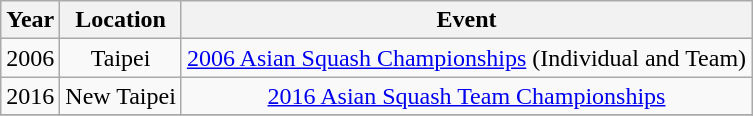<table class="wikitable sortable" style="text-align:center">
<tr>
<th>Year</th>
<th>Location</th>
<th>Event</th>
</tr>
<tr>
<td>2006</td>
<td>Taipei</td>
<td><a href='#'>2006 Asian Squash Championships</a> (Individual and Team)</td>
</tr>
<tr>
<td>2016</td>
<td>New Taipei</td>
<td><a href='#'>2016 Asian Squash Team Championships</a></td>
</tr>
<tr>
</tr>
</table>
